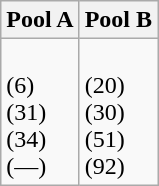<table class="wikitable">
<tr>
<th width=50%>Pool A</th>
<th width=50%>Pool B</th>
</tr>
<tr>
<td><br> (6)<br>
 (31)<br>
 (34)<br>
 (—)</td>
<td><br> (20)<br>
 (30)<br>
 (51)<br>
 (92)</td>
</tr>
</table>
